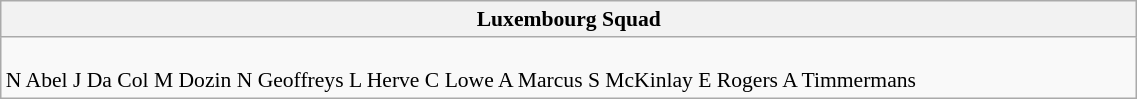<table class="wikitable" style="text-align:left; font-size:90%; width:60%">
<tr>
<th colspan="100%">Luxembourg Squad</th>
</tr>
<tr valign="top">
<td><br>N Abel J Da Col M Dozin N Geoffreys L Herve C Lowe A Marcus S McKinlay E Rogers A Timmermans</td>
</tr>
</table>
